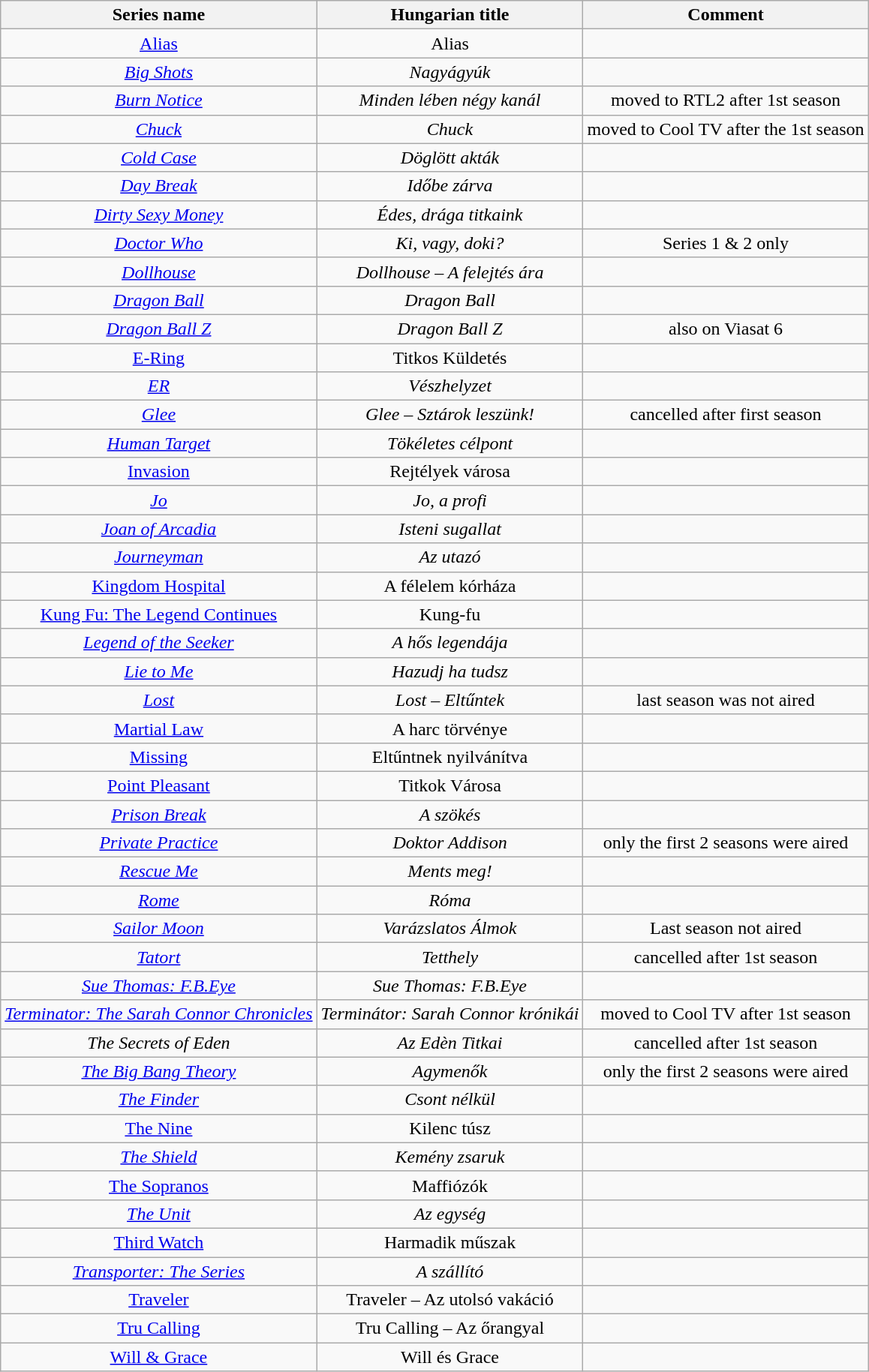<table class="wikitable">
<tr>
<th>Series name</th>
<th>Hungarian title</th>
<th>Comment</th>
</tr>
<tr align="center">
<td><a href='#'>Alias</a></td>
<td>Alias</td>
<td></td>
</tr>
<tr align="center">
<td><em><a href='#'>Big Shots</a></em></td>
<td><em>Nagyágyúk</em></td>
<td></td>
</tr>
<tr align="center">
<td><em><a href='#'>Burn Notice</a></em></td>
<td><em>Minden lében négy kanál</em></td>
<td>moved to RTL2 after 1st season</td>
</tr>
<tr align="center">
<td><em><a href='#'>Chuck</a></em></td>
<td><em>Chuck</em></td>
<td>moved to Cool TV after the 1st season</td>
</tr>
<tr align="center">
<td><em><a href='#'>Cold Case</a></em></td>
<td><em>Döglött akták</em></td>
<td></td>
</tr>
<tr align="center">
<td><em><a href='#'>Day Break</a></em></td>
<td><em>Időbe zárva</em></td>
<td></td>
</tr>
<tr align="center">
<td><em><a href='#'>Dirty Sexy Money</a></em></td>
<td><em>Édes, drága titkaink</em></td>
<td></td>
</tr>
<tr align="center">
<td><em><a href='#'>Doctor Who</a></em></td>
<td><em>Ki, vagy, doki?</em></td>
<td>Series 1 & 2 only</td>
</tr>
<tr align="center">
<td><em><a href='#'>Dollhouse</a></em></td>
<td><em>Dollhouse – A felejtés ára</em></td>
<td></td>
</tr>
<tr align="center">
<td><em><a href='#'>Dragon Ball</a></em></td>
<td><em>Dragon Ball</em></td>
<td></td>
</tr>
<tr align="center">
<td><em><a href='#'>Dragon Ball Z</a></em></td>
<td><em>Dragon Ball Z</em></td>
<td>also on Viasat 6</td>
</tr>
<tr align="center">
<td><a href='#'>E-Ring</a></td>
<td>Titkos Küldetés</td>
<td></td>
</tr>
<tr align="center">
<td><em><a href='#'>ER</a></em></td>
<td><em>Vészhelyzet</em></td>
<td></td>
</tr>
<tr align="center">
<td><em><a href='#'>Glee</a></em></td>
<td><em>Glee – Sztárok leszünk!</em></td>
<td>cancelled after first season</td>
</tr>
<tr align="center">
<td><em><a href='#'>Human Target</a></em></td>
<td><em>Tökéletes célpont</em></td>
<td></td>
</tr>
<tr align="center">
<td><a href='#'>Invasion</a></td>
<td>Rejtélyek városa</td>
<td></td>
</tr>
<tr align="center">
<td><em><a href='#'>Jo</a></em></td>
<td><em>Jo, a profi</em></td>
<td></td>
</tr>
<tr align="center">
<td><em><a href='#'>Joan of Arcadia</a></em></td>
<td><em>Isteni sugallat</em></td>
<td></td>
</tr>
<tr align="center">
<td><em><a href='#'>Journeyman</a></em></td>
<td><em>Az utazó</em></td>
<td></td>
</tr>
<tr align="center">
<td><a href='#'>Kingdom Hospital</a></td>
<td>A félelem kórháza</td>
<td></td>
</tr>
<tr align="center">
<td><a href='#'>Kung Fu: The Legend Continues</a></td>
<td>Kung-fu</td>
<td></td>
</tr>
<tr align="center">
<td><em><a href='#'>Legend of the Seeker</a></em></td>
<td><em>A hős legendája</em></td>
<td></td>
</tr>
<tr align="center">
<td><em><a href='#'>Lie to Me</a></em></td>
<td><em>Hazudj ha tudsz</em></td>
<td></td>
</tr>
<tr align="center">
<td><em><a href='#'>Lost</a></em></td>
<td><em>Lost – Eltűntek</em></td>
<td>last season was not aired</td>
</tr>
<tr align="center">
<td><a href='#'>Martial Law</a></td>
<td>A harc törvénye</td>
<td></td>
</tr>
<tr align="center">
<td><a href='#'>Missing</a></td>
<td>Eltűntnek nyilvánítva</td>
<td></td>
</tr>
<tr align="center">
<td><a href='#'>Point Pleasant</a></td>
<td>Titkok Városa</td>
<td></td>
</tr>
<tr align="center">
<td><em><a href='#'>Prison Break</a></em></td>
<td><em>A szökés</em></td>
<td></td>
</tr>
<tr align="center">
<td><em><a href='#'>Private Practice</a></em></td>
<td><em>Doktor Addison</em></td>
<td>only the first 2 seasons were aired</td>
</tr>
<tr align="center">
<td><em><a href='#'>Rescue Me</a></em></td>
<td><em>Ments meg!</em></td>
<td></td>
</tr>
<tr align="center">
<td><em><a href='#'>Rome</a></em></td>
<td><em>Róma</em></td>
<td></td>
</tr>
<tr align="center">
<td><em><a href='#'>Sailor Moon</a></em></td>
<td><em>Varázslatos Álmok</em></td>
<td>Last season not aired</td>
</tr>
<tr align="center">
<td><em><a href='#'>Tatort</a></em></td>
<td><em>Tetthely</em></td>
<td>cancelled after 1st season</td>
</tr>
<tr align="center">
<td><em><a href='#'>Sue Thomas: F.B.Eye</a></em></td>
<td><em>Sue Thomas: F.B.Eye</em></td>
<td></td>
</tr>
<tr align="center">
<td><em><a href='#'>Terminator: The Sarah Connor Chronicles</a></em></td>
<td><em>Terminátor: Sarah Connor krónikái</em></td>
<td>moved to Cool TV after 1st season</td>
</tr>
<tr align="center">
<td><em> The Secrets of Eden</em></td>
<td><em>Az Edèn Titkai</em></td>
<td>cancelled after 1st season</td>
</tr>
<tr align="center">
<td><em><a href='#'>The Big Bang Theory</a></em></td>
<td><em>Agymenők</em></td>
<td>only the first 2 seasons were aired</td>
</tr>
<tr align="center">
<td><em><a href='#'>The Finder</a></em></td>
<td><em>Csont nélkül</em></td>
<td></td>
</tr>
<tr align="center">
<td><a href='#'>The Nine</a></td>
<td>Kilenc túsz</td>
<td></td>
</tr>
<tr align="center">
<td><em><a href='#'>The Shield</a></em></td>
<td><em>Kemény zsaruk</em></td>
<td></td>
</tr>
<tr align="center">
<td><a href='#'>The Sopranos</a></td>
<td>Maffiózók</td>
<td></td>
</tr>
<tr align="center">
<td><em><a href='#'>The Unit</a></em></td>
<td><em>Az egység</em></td>
<td></td>
</tr>
<tr align="center">
<td><a href='#'>Third Watch</a></td>
<td>Harmadik műszak</td>
<td></td>
</tr>
<tr align="center">
<td><em><a href='#'>Transporter: The Series</a></em></td>
<td><em>A szállító</em></td>
<td></td>
</tr>
<tr align="center">
<td><a href='#'>Traveler</a></td>
<td>Traveler – Az utolsó vakáció</td>
<td></td>
</tr>
<tr align="center">
<td><a href='#'>Tru Calling</a></td>
<td>Tru Calling – Az őrangyal</td>
<td></td>
</tr>
<tr align="center">
<td><a href='#'>Will & Grace</a></td>
<td>Will és Grace</td>
<td></td>
</tr>
</table>
